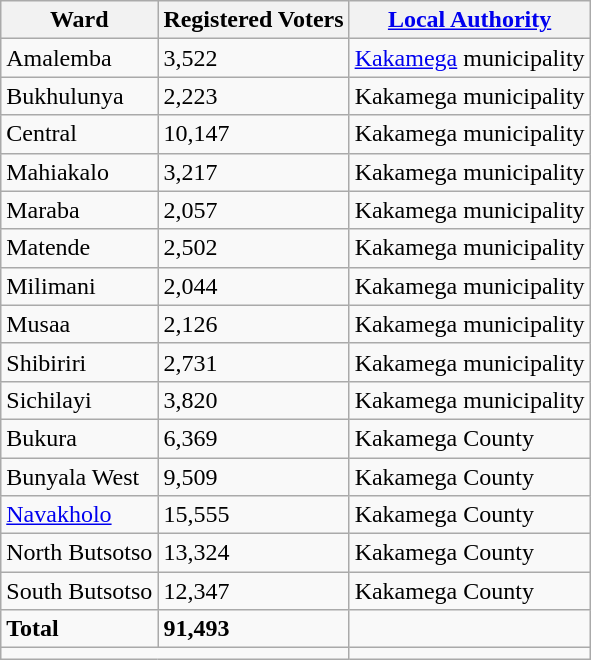<table class="wikitable">
<tr>
<th>Ward</th>
<th>Registered Voters</th>
<th><a href='#'>Local Authority</a></th>
</tr>
<tr>
<td>Amalemba</td>
<td>3,522</td>
<td><a href='#'>Kakamega</a> municipality</td>
</tr>
<tr>
<td>Bukhulunya</td>
<td>2,223</td>
<td>Kakamega municipality</td>
</tr>
<tr>
<td>Central</td>
<td>10,147</td>
<td>Kakamega municipality</td>
</tr>
<tr>
<td>Mahiakalo</td>
<td>3,217</td>
<td>Kakamega municipality</td>
</tr>
<tr>
<td>Maraba</td>
<td>2,057</td>
<td>Kakamega municipality</td>
</tr>
<tr>
<td>Matende</td>
<td>2,502</td>
<td>Kakamega municipality</td>
</tr>
<tr>
<td>Milimani</td>
<td>2,044</td>
<td>Kakamega municipality</td>
</tr>
<tr>
<td>Musaa</td>
<td>2,126</td>
<td>Kakamega municipality</td>
</tr>
<tr>
<td>Shibiriri</td>
<td>2,731</td>
<td>Kakamega municipality</td>
</tr>
<tr>
<td>Sichilayi</td>
<td>3,820</td>
<td>Kakamega municipality</td>
</tr>
<tr>
<td>Bukura</td>
<td>6,369</td>
<td>Kakamega County</td>
</tr>
<tr>
<td>Bunyala West</td>
<td>9,509</td>
<td>Kakamega County</td>
</tr>
<tr>
<td><a href='#'>Navakholo</a></td>
<td>15,555</td>
<td>Kakamega County</td>
</tr>
<tr>
<td>North Butsotso</td>
<td>13,324</td>
<td>Kakamega County</td>
</tr>
<tr>
<td>South Butsotso</td>
<td>12,347</td>
<td>Kakamega County</td>
</tr>
<tr>
<td><strong>Total</strong></td>
<td><strong>91,493</strong></td>
<td></td>
</tr>
<tr>
<td colspan="2"></td>
</tr>
</table>
